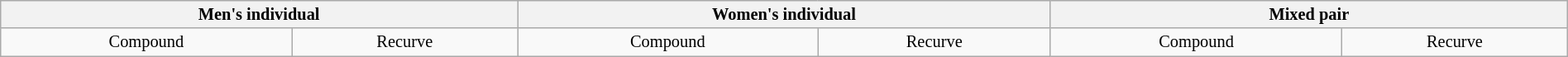<table class="wikitable"  style="width:100%; text-align:center; font-size:85%;">
<tr>
<th colspan="2">Men's individual</th>
<th colspan="2">Women's individual</th>
<th colspan="2">Mixed pair</th>
</tr>
<tr>
<td>Compound</td>
<td>Recurve</td>
<td>Compound</td>
<td>Recurve</td>
<td>Compound</td>
<td>Recurve</td>
</tr>
</table>
